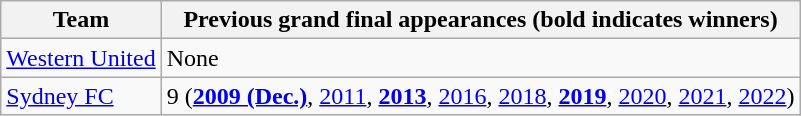<table class="wikitable">
<tr>
<th>Team</th>
<th>Previous grand final appearances (bold indicates winners)</th>
</tr>
<tr>
<td><a href='#'>Western United</a></td>
<td>None</td>
</tr>
<tr>
<td><a href='#'>Sydney FC</a></td>
<td>9 (<strong><a href='#'>2009 (Dec.)</a></strong>, <a href='#'>2011</a>, <strong><a href='#'>2013</a></strong>, <a href='#'>2016</a>, <a href='#'>2018</a>, <strong><a href='#'>2019</a></strong>, <a href='#'>2020</a>, <a href='#'>2021</a>, <a href='#'>2022</a>)</td>
</tr>
</table>
